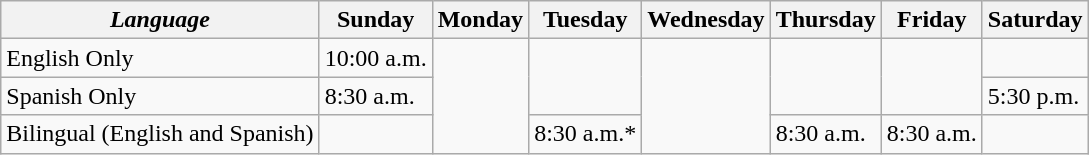<table class="wikitable">
<tr>
<th><em>Language</em></th>
<th>Sunday</th>
<th>Monday</th>
<th>Tuesday</th>
<th>Wednesday</th>
<th>Thursday</th>
<th>Friday</th>
<th>Saturday</th>
</tr>
<tr>
<td>English Only</td>
<td>10:00 a.m.</td>
<td rowspan="3"></td>
<td rowspan="2"></td>
<td rowspan="3"></td>
<td rowspan="2"></td>
<td rowspan="2"></td>
<td></td>
</tr>
<tr>
<td>Spanish Only</td>
<td>8:30 a.m.</td>
<td>5:30 p.m.</td>
</tr>
<tr>
<td>Bilingual (English and Spanish)</td>
<td></td>
<td>8:30 a.m.*</td>
<td>8:30 a.m.</td>
<td>8:30 a.m.</td>
<td></td>
</tr>
</table>
